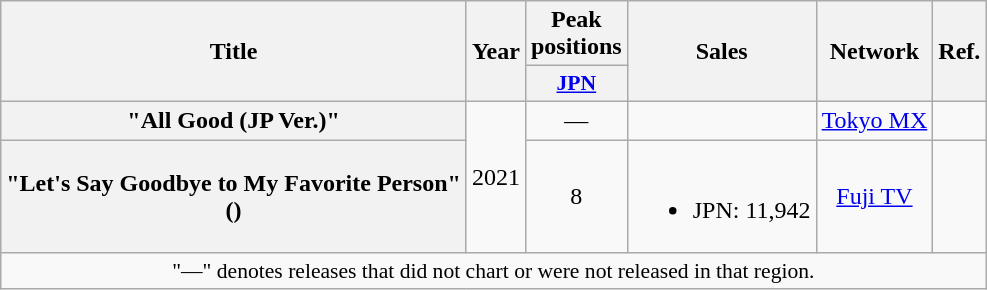<table class="wikitable plainrowheaders" style="text-align:center;">
<tr>
<th rowspan="2">Title</th>
<th rowspan="2">Year</th>
<th scope="col" colspan="1">Peak positions</th>
<th rowspan="2">Sales</th>
<th rowspan="2">Network</th>
<th rowspan="2">Ref.</th>
</tr>
<tr>
<th scope="col" style="width:3em;font-size:90%;"><a href='#'>JPN</a><br></th>
</tr>
<tr>
<th scope="row">"All Good (JP Ver.)"<br></th>
<td rowspan="2">2021</td>
<td>—</td>
<td></td>
<td><a href='#'>Tokyo MX</a></td>
<td></td>
</tr>
<tr>
<th scope="row">"Let's Say Goodbye to My Favorite Person"<br>()<br></th>
<td>8</td>
<td><br><ul><li>JPN: 11,942</li></ul></td>
<td><a href='#'>Fuji TV</a></td>
<td></td>
</tr>
<tr>
<td style="font-size:90%" colspan="7">"—" denotes releases that did not chart or were not released in that region.</td>
</tr>
</table>
